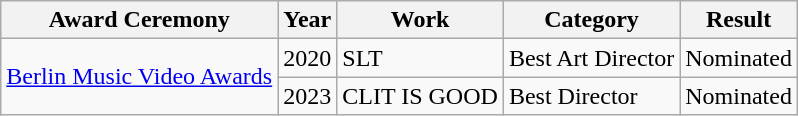<table class="wikitable">
<tr>
<th>Award Ceremony</th>
<th>Year</th>
<th>Work</th>
<th>Category</th>
<th>Result</th>
</tr>
<tr>
<td rowspan="2"><a href='#'>Berlin Music Video Awards</a></td>
<td>2020</td>
<td>SLT</td>
<td>Best Art Director</td>
<td>Nominated</td>
</tr>
<tr>
<td>2023</td>
<td>CLIT IS GOOD</td>
<td>Best Director</td>
<td>Nominated</td>
</tr>
</table>
